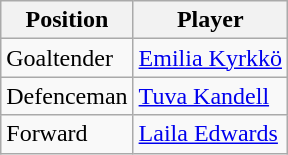<table class="wikitable">
<tr>
<th>Position</th>
<th>Player</th>
</tr>
<tr>
<td>Goaltender</td>
<td> <a href='#'>Emilia Kyrkkö</a></td>
</tr>
<tr>
<td>Defenceman</td>
<td> <a href='#'>Tuva Kandell</a></td>
</tr>
<tr>
<td>Forward</td>
<td> <a href='#'>Laila Edwards</a></td>
</tr>
</table>
